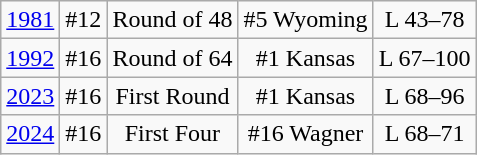<table class="wikitable">
<tr align="center">
<td><a href='#'>1981</a></td>
<td>#12</td>
<td>Round of 48</td>
<td>#5 Wyoming</td>
<td>L 43–78</td>
</tr>
<tr align="center">
<td><a href='#'>1992</a></td>
<td>#16</td>
<td>Round of 64</td>
<td>#1 Kansas</td>
<td>L 67–100</td>
</tr>
<tr align="center">
<td><a href='#'>2023</a></td>
<td>#16</td>
<td>First Round</td>
<td>#1 Kansas</td>
<td>L 68–96</td>
</tr>
<tr align="center">
<td><a href='#'>2024</a></td>
<td>#16</td>
<td>First Four</td>
<td>#16 Wagner</td>
<td>L 68–71</td>
</tr>
</table>
